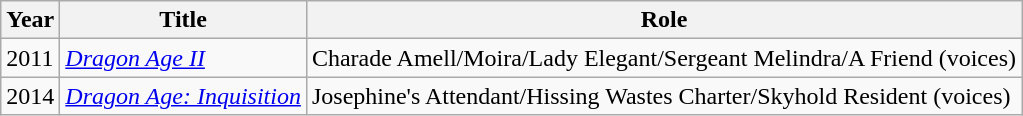<table class="wikitable sortable">
<tr>
<th>Year</th>
<th>Title</th>
<th>Role</th>
</tr>
<tr>
<td>2011</td>
<td><em><a href='#'>Dragon Age II</a></em></td>
<td>Charade Amell/Moira/Lady Elegant/Sergeant Melindra/A Friend (voices)</td>
</tr>
<tr>
<td>2014</td>
<td><em><a href='#'>Dragon Age: Inquisition</a></em></td>
<td>Josephine's Attendant/Hissing Wastes Charter/Skyhold Resident (voices)</td>
</tr>
</table>
